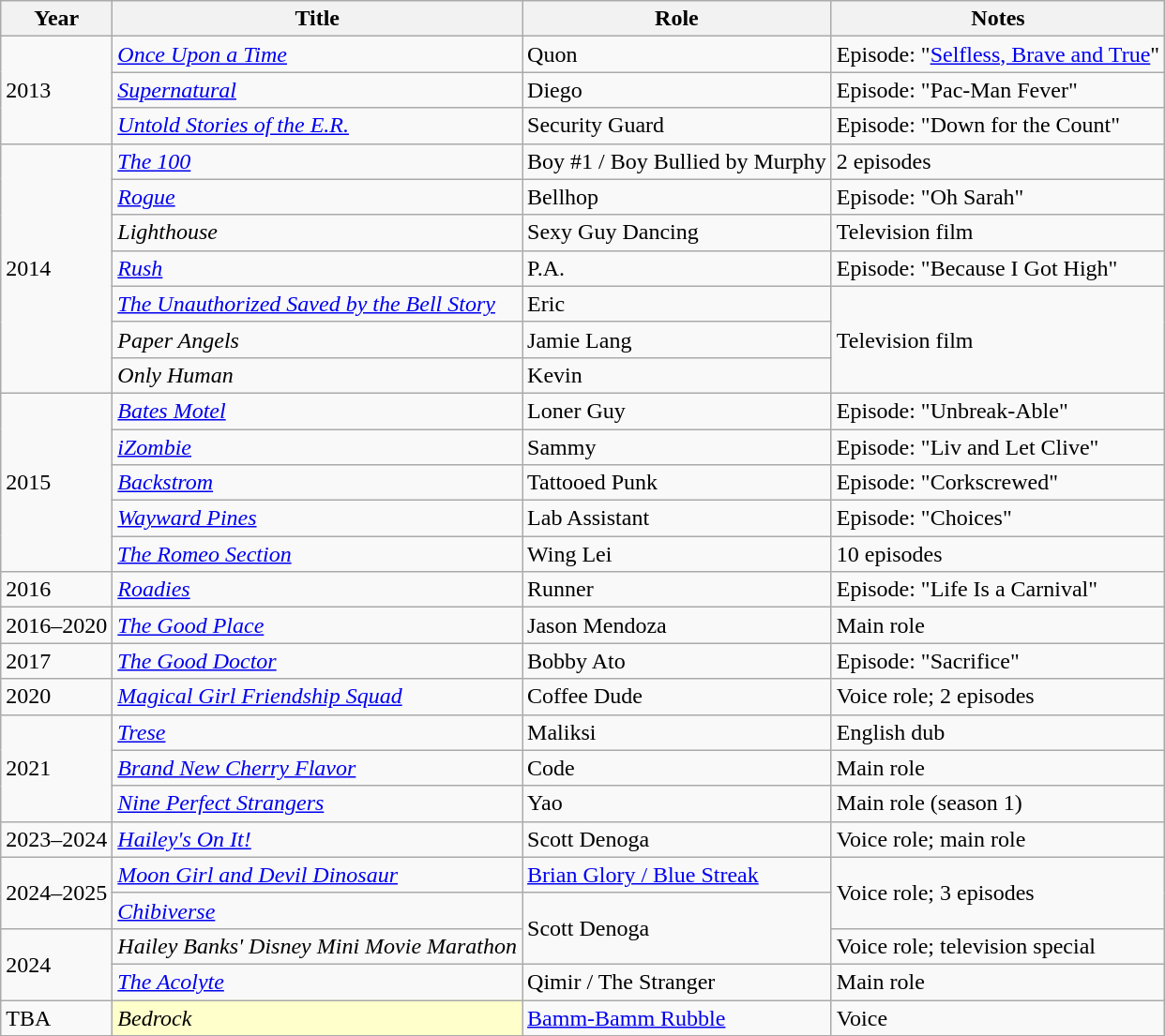<table class="wikitable sortable">
<tr>
<th>Year</th>
<th>Title</th>
<th>Role</th>
<th class="unsortable">Notes</th>
</tr>
<tr>
<td rowspan="3">2013</td>
<td><em><a href='#'>Once Upon a Time</a></em></td>
<td>Quon</td>
<td>Episode: "<a href='#'>Selfless, Brave and True</a>"</td>
</tr>
<tr>
<td><em><a href='#'>Supernatural</a></em></td>
<td>Diego</td>
<td>Episode: "Pac-Man Fever"</td>
</tr>
<tr>
<td><em><a href='#'>Untold Stories of the E.R.</a></em></td>
<td>Security Guard</td>
<td>Episode: "Down for the Count"</td>
</tr>
<tr>
<td rowspan="7">2014</td>
<td data-sort-value="100, The"><em><a href='#'>The 100</a></em></td>
<td>Boy #1 / Boy Bullied by Murphy</td>
<td>2 episodes</td>
</tr>
<tr>
<td><em><a href='#'>Rogue</a></em></td>
<td>Bellhop</td>
<td>Episode: "Oh Sarah"</td>
</tr>
<tr>
<td><em>Lighthouse</em></td>
<td>Sexy Guy Dancing</td>
<td>Television film</td>
</tr>
<tr>
<td><em><a href='#'>Rush</a></em></td>
<td>P.A.</td>
<td>Episode: "Because I Got High"</td>
</tr>
<tr>
<td data-sort-value="Unauthorized Saved by the Bell Story, The"><em><a href='#'>The Unauthorized Saved by the Bell Story</a></em></td>
<td>Eric</td>
<td rowspan="3">Television film</td>
</tr>
<tr>
<td><em>Paper Angels</em></td>
<td>Jamie Lang</td>
</tr>
<tr>
<td><em>Only Human</em></td>
<td>Kevin</td>
</tr>
<tr>
<td rowspan="5">2015</td>
<td><em><a href='#'>Bates Motel</a></em></td>
<td>Loner Guy</td>
<td>Episode: "Unbreak-Able"</td>
</tr>
<tr>
<td><em><a href='#'>iZombie</a></em></td>
<td>Sammy</td>
<td>Episode: "Liv and Let Clive"</td>
</tr>
<tr>
<td><em><a href='#'>Backstrom</a></em></td>
<td>Tattooed Punk</td>
<td>Episode: "Corkscrewed"</td>
</tr>
<tr>
<td><em><a href='#'>Wayward Pines</a></em></td>
<td>Lab Assistant</td>
<td>Episode: "Choices"</td>
</tr>
<tr>
<td data-sort-value="Romeo Section, The"><em><a href='#'>The Romeo Section</a></em></td>
<td>Wing Lei</td>
<td>10 episodes</td>
</tr>
<tr>
<td>2016</td>
<td><em><a href='#'>Roadies</a></em></td>
<td>Runner</td>
<td>Episode: "Life Is a Carnival"</td>
</tr>
<tr>
<td>2016–2020</td>
<td data-sort-value="Good Place, The"><em><a href='#'>The Good Place</a></em></td>
<td>Jason Mendoza</td>
<td>Main role</td>
</tr>
<tr>
<td>2017</td>
<td data-sort-value="Good Doctor, The"><em><a href='#'>The Good Doctor</a></em></td>
<td>Bobby Ato</td>
<td>Episode: "Sacrifice"</td>
</tr>
<tr>
<td>2020</td>
<td><em><a href='#'>Magical Girl Friendship Squad</a></em></td>
<td>Coffee Dude</td>
<td>Voice role; 2 episodes</td>
</tr>
<tr>
<td rowspan="3">2021</td>
<td><em><a href='#'>Trese</a></em></td>
<td>Maliksi</td>
<td>English dub</td>
</tr>
<tr>
<td><em><a href='#'>Brand New Cherry Flavor</a></em></td>
<td>Code</td>
<td>Main role</td>
</tr>
<tr>
<td><em><a href='#'>Nine Perfect Strangers</a></em></td>
<td>Yao</td>
<td>Main role (season 1)</td>
</tr>
<tr>
<td>2023–2024</td>
<td><em><a href='#'>Hailey's On It!</a></em></td>
<td>Scott Denoga</td>
<td>Voice role; main role</td>
</tr>
<tr>
<td rowspan="2">2024–2025</td>
<td><em><a href='#'>Moon Girl and Devil Dinosaur</a></em></td>
<td><a href='#'>Brian Glory / Blue Streak</a></td>
<td rowspan="2">Voice role; 3 episodes</td>
</tr>
<tr>
<td><em><a href='#'>Chibiverse</a></em></td>
<td rowspan="2">Scott Denoga</td>
</tr>
<tr>
<td rowspan="2">2024</td>
<td><em>Hailey Banks' Disney Mini Movie Marathon</em></td>
<td>Voice role; television special</td>
</tr>
<tr>
<td data-sort-value="Acolyte, The"><em><a href='#'>The Acolyte</a></em></td>
<td>Qimir / The Stranger</td>
<td>Main role</td>
</tr>
<tr>
<td>TBA</td>
<td style="background:#FFFFCC;"><em>Bedrock</em> </td>
<td><a href='#'>Bamm-Bamm Rubble</a></td>
<td>Voice</td>
</tr>
</table>
